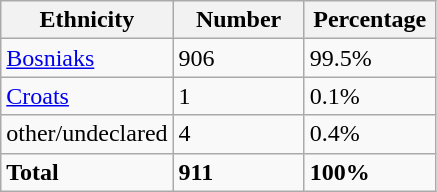<table class="wikitable">
<tr>
<th width="100px">Ethnicity</th>
<th width="80px">Number</th>
<th width="80px">Percentage</th>
</tr>
<tr>
<td><a href='#'>Bosniaks</a></td>
<td>906</td>
<td>99.5%</td>
</tr>
<tr>
<td><a href='#'>Croats</a></td>
<td>1</td>
<td>0.1%</td>
</tr>
<tr>
<td>other/undeclared</td>
<td>4</td>
<td>0.4%</td>
</tr>
<tr>
<td><strong>Total</strong></td>
<td><strong>911</strong></td>
<td><strong>100%</strong></td>
</tr>
</table>
